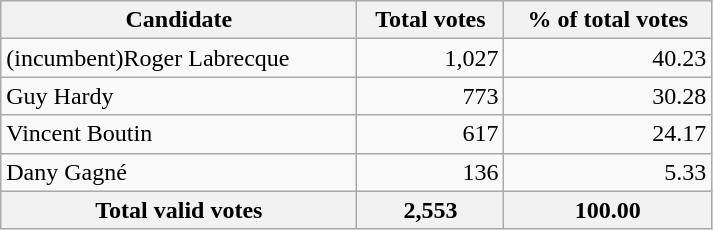<table style="width:475px;" class="wikitable">
<tr bgcolor="#EEEEEE">
<th align="left">Candidate</th>
<th align="right">Total votes</th>
<th align="right">% of total votes</th>
</tr>
<tr>
<td align="left">(incumbent)Roger Labrecque</td>
<td align="right">1,027</td>
<td align="right">40.23</td>
</tr>
<tr>
<td align="left">Guy Hardy</td>
<td align="right">773</td>
<td align="right">30.28</td>
</tr>
<tr>
<td align="left">Vincent Boutin</td>
<td align="right">617</td>
<td align="right">24.17</td>
</tr>
<tr>
<td align="left">Dany Gagné</td>
<td align="right">136</td>
<td align="right">5.33</td>
</tr>
<tr bgcolor="#EEEEEE">
<th align="left">Total valid votes</th>
<th align="right">2,553</th>
<th align="right">100.00</th>
</tr>
</table>
